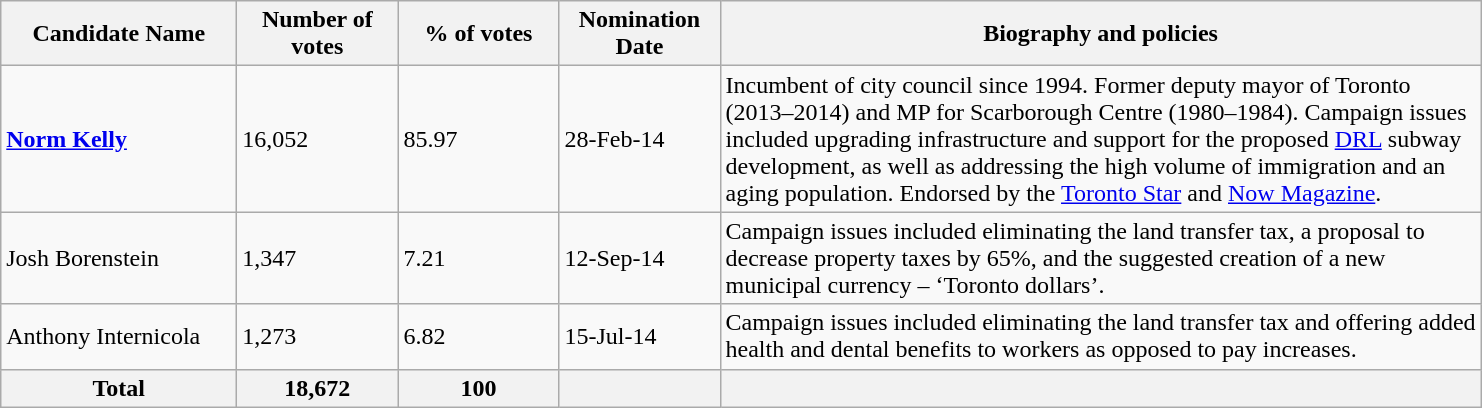<table class="wikitable">
<tr>
<th scope="col" style="width: 150px;">Candidate Name</th>
<th scope="col" style="width: 100px;">Number of votes</th>
<th scope="col" style="width: 100px;">% of votes</th>
<th scope="col" style="width: 100px;">Nomination Date</th>
<th scope="col" style="width: 500px;">Biography and policies</th>
</tr>
<tr>
<td><strong><a href='#'>Norm Kelly</a></strong></td>
<td>16,052</td>
<td>85.97</td>
<td>28-Feb-14</td>
<td>Incumbent of city council since 1994. Former deputy mayor of Toronto (2013–2014) and MP for Scarborough Centre (1980–1984). Campaign issues included upgrading infrastructure and support for the proposed <a href='#'>DRL</a> subway development, as well as addressing the high volume of immigration and an aging population. Endorsed by the <a href='#'>Toronto Star</a> and <a href='#'>Now Magazine</a>.</td>
</tr>
<tr>
<td>Josh Borenstein</td>
<td>1,347</td>
<td>7.21</td>
<td>12-Sep-14</td>
<td>Campaign issues included eliminating the land transfer tax, a proposal to decrease property taxes by 65%, and the suggested creation of a new municipal currency – ‘Toronto dollars’.</td>
</tr>
<tr>
<td>Anthony Internicola</td>
<td>1,273</td>
<td>6.82</td>
<td>15-Jul-14</td>
<td>Campaign issues included eliminating the land transfer tax and offering added health and dental benefits to workers as opposed to pay increases.</td>
</tr>
<tr>
<th>Total</th>
<th>18,672</th>
<th>100</th>
<th></th>
<th></th>
</tr>
</table>
